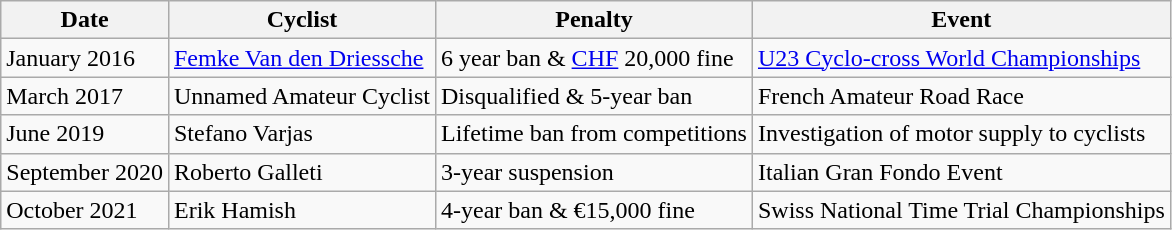<table class="wikitable sortable">
<tr>
<th>Date</th>
<th>Cyclist</th>
<th>Penalty</th>
<th>Event</th>
</tr>
<tr>
<td>January 2016</td>
<td> <a href='#'>Femke Van den Driessche</a></td>
<td>6 year ban & <a href='#'>CHF</a> 20,000 fine</td>
<td><a href='#'>U23 Cyclo-cross World Championships</a></td>
</tr>
<tr>
<td>March 2017</td>
<td>Unnamed Amateur Cyclist</td>
<td>Disqualified & 5-year ban</td>
<td>French Amateur Road Race</td>
</tr>
<tr>
<td>June 2019</td>
<td>Stefano Varjas</td>
<td>Lifetime ban from competitions</td>
<td>Investigation of motor supply to cyclists</td>
</tr>
<tr>
<td>September 2020</td>
<td>Roberto Galleti</td>
<td>3-year suspension</td>
<td>Italian Gran Fondo Event</td>
</tr>
<tr>
<td>October 2021</td>
<td>Erik Hamish</td>
<td>4-year ban & €15,000 fine</td>
<td>Swiss National Time Trial Championships</td>
</tr>
</table>
